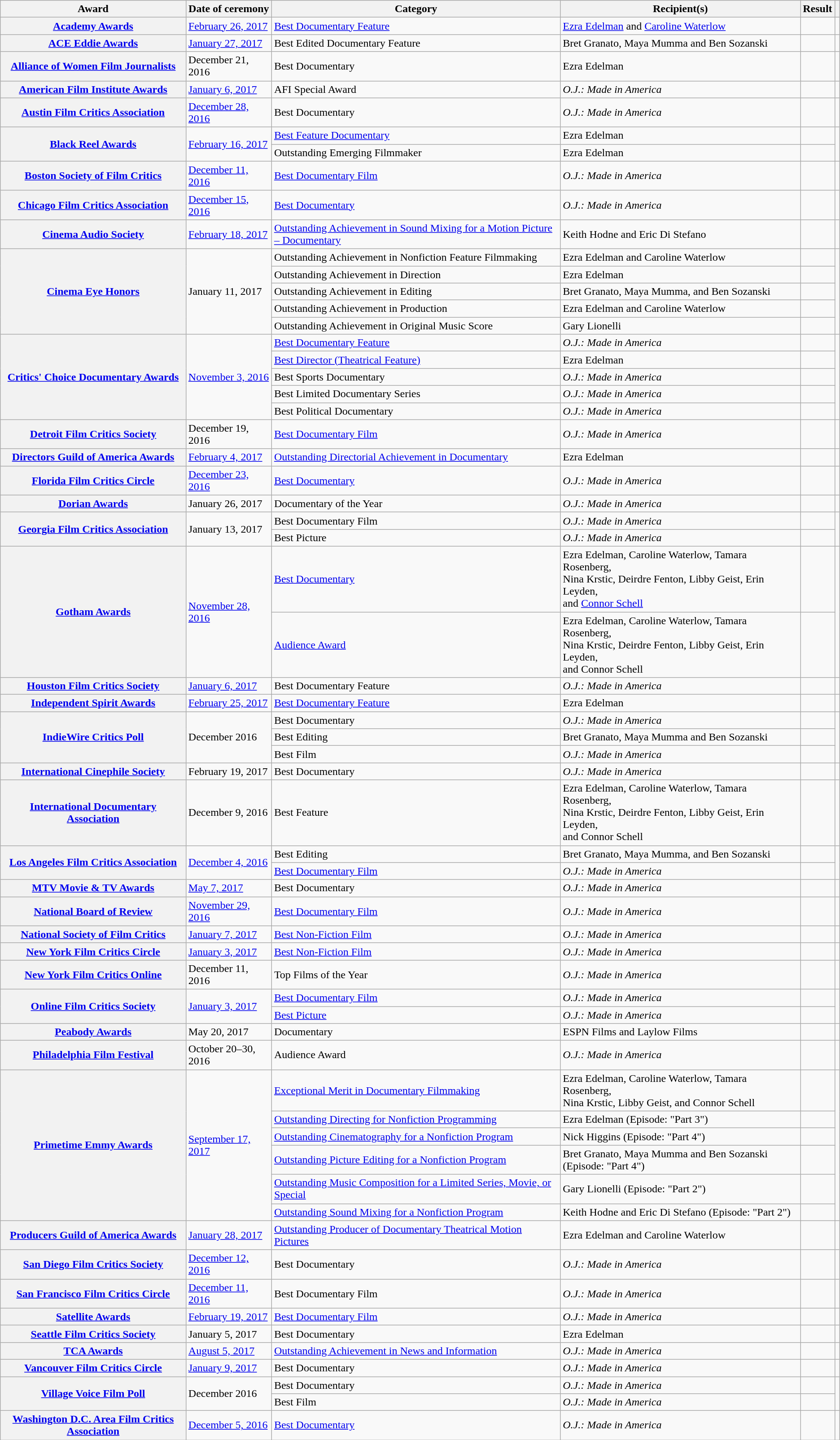<table class="wikitable plainrowheaders sortable">
<tr>
<th scope="col">Award</th>
<th scope="col">Date of ceremony</th>
<th scope="col">Category</th>
<th scope="col">Recipient(s)</th>
<th scope="col">Result</th>
<th scope="col" class="unsortable"></th>
</tr>
<tr>
<th scope="row"><a href='#'>Academy Awards</a></th>
<td><a href='#'>February 26, 2017</a></td>
<td><a href='#'>Best Documentary Feature</a></td>
<td><a href='#'>Ezra Edelman</a> and <a href='#'>Caroline Waterlow</a></td>
<td></td>
<td style="text-align:center;"></td>
</tr>
<tr>
<th scope="row"><a href='#'>ACE Eddie Awards</a></th>
<td><a href='#'>January 27, 2017</a></td>
<td>Best Edited Documentary Feature</td>
<td>Bret Granato, Maya Mumma and Ben Sozanski</td>
<td></td>
<td style="text-align:center;"></td>
</tr>
<tr>
<th scope="row"><a href='#'>Alliance of Women Film Journalists</a></th>
<td>December 21, 2016</td>
<td>Best Documentary</td>
<td>Ezra Edelman</td>
<td></td>
<td style="text-align:center;"></td>
</tr>
<tr>
<th scope="row"><a href='#'>American Film Institute Awards</a></th>
<td><a href='#'>January 6, 2017</a></td>
<td>AFI Special Award</td>
<td><em>O.J.: Made in America</em></td>
<td></td>
<td style="text-align:center;"></td>
</tr>
<tr>
<th scope="row"><a href='#'>Austin Film Critics Association</a></th>
<td><a href='#'>December 28, 2016</a></td>
<td>Best Documentary</td>
<td><em>O.J.: Made in America</em></td>
<td></td>
<td style="text-align:center;"></td>
</tr>
<tr>
<th scope="row" rowspan=2><a href='#'>Black Reel Awards</a></th>
<td rowspan=2><a href='#'>February 16, 2017</a></td>
<td><a href='#'>Best Feature Documentary</a></td>
<td>Ezra Edelman</td>
<td></td>
<td rowspan="2" style="text-align:center;"></td>
</tr>
<tr>
<td>Outstanding Emerging Filmmaker</td>
<td>Ezra Edelman</td>
<td></td>
</tr>
<tr>
<th scope="row"><a href='#'>Boston Society of Film Critics</a></th>
<td><a href='#'>December 11, 2016</a></td>
<td><a href='#'>Best Documentary Film</a></td>
<td><em>O.J.: Made in America</em></td>
<td></td>
<td style="text-align:center;"></td>
</tr>
<tr>
<th scope="row"><a href='#'>Chicago Film Critics Association</a></th>
<td><a href='#'>December 15, 2016</a></td>
<td><a href='#'>Best Documentary</a></td>
<td><em>O.J.: Made in America</em></td>
<td></td>
<td style="text-align:center;"></td>
</tr>
<tr>
<th scope="row"><a href='#'>Cinema Audio Society</a></th>
<td><a href='#'>February 18, 2017</a></td>
<td><a href='#'>Outstanding Achievement in Sound Mixing for a Motion Picture – Documentary</a></td>
<td>Keith Hodne and Eric Di Stefano</td>
<td></td>
<td style="text-align:center;"></td>
</tr>
<tr>
<th scope="row"rowspan=5><a href='#'>Cinema Eye Honors</a></th>
<td rowspan=5>January 11, 2017</td>
<td>Outstanding Achievement in Nonfiction Feature Filmmaking</td>
<td>Ezra Edelman and Caroline Waterlow</td>
<td></td>
<td rowspan="5" style="text-align:center;"></td>
</tr>
<tr>
<td>Outstanding Achievement in Direction</td>
<td>Ezra Edelman</td>
<td></td>
</tr>
<tr>
<td>Outstanding Achievement in Editing</td>
<td>Bret Granato, Maya Mumma, and Ben Sozanski</td>
<td></td>
</tr>
<tr>
<td>Outstanding Achievement in Production</td>
<td>Ezra Edelman and Caroline Waterlow</td>
<td></td>
</tr>
<tr>
<td>Outstanding Achievement in Original Music Score</td>
<td>Gary Lionelli</td>
<td></td>
</tr>
<tr>
<th scope="row" rowspan=5><a href='#'>Critics' Choice Documentary Awards</a></th>
<td rowspan=5><a href='#'>November 3, 2016</a></td>
<td><a href='#'>Best Documentary Feature</a></td>
<td><em>O.J.: Made in America</em></td>
<td></td>
<td rowspan="5" style="text-align:center;"></td>
</tr>
<tr>
<td><a href='#'>Best Director (Theatrical Feature)</a></td>
<td>Ezra Edelman</td>
<td></td>
</tr>
<tr>
<td>Best Sports Documentary</td>
<td><em>O.J.: Made in America</em></td>
<td></td>
</tr>
<tr>
<td>Best Limited Documentary Series</td>
<td><em>O.J.: Made in America</em></td>
<td></td>
</tr>
<tr>
<td>Best Political Documentary</td>
<td><em>O.J.: Made in America</em></td>
<td></td>
</tr>
<tr>
<th scope="row"><a href='#'>Detroit Film Critics Society</a></th>
<td>December 19, 2016</td>
<td><a href='#'>Best Documentary Film</a></td>
<td><em>O.J.: Made in America</em></td>
<td></td>
<td style="text-align:center;"></td>
</tr>
<tr>
<th scope="row"><a href='#'>Directors Guild of America Awards</a></th>
<td><a href='#'>February 4, 2017</a></td>
<td><a href='#'>Outstanding Directorial Achievement in Documentary</a></td>
<td>Ezra Edelman</td>
<td></td>
<td style="text-align:center;"></td>
</tr>
<tr>
<th scope="row"><a href='#'>Florida Film Critics Circle</a></th>
<td><a href='#'>December 23, 2016</a></td>
<td><a href='#'>Best Documentary</a></td>
<td><em>O.J.: Made in America</em></td>
<td></td>
<td style="text-align:center;"></td>
</tr>
<tr>
<th scope="row"><a href='#'>Dorian Awards</a></th>
<td>January 26, 2017</td>
<td>Documentary of the Year</td>
<td><em>O.J.: Made in America</em></td>
<td></td>
<td style="text-align:center;"></td>
</tr>
<tr>
<th scope="row" rowspan=2><a href='#'>Georgia Film Critics Association</a></th>
<td rowspan=2>January 13, 2017</td>
<td>Best Documentary Film</td>
<td><em>O.J.: Made in America</em></td>
<td></td>
<td rowspan="2" style="text-align:center;"></td>
</tr>
<tr>
<td>Best Picture</td>
<td><em>O.J.: Made in America</em></td>
<td></td>
</tr>
<tr>
<th scope="row" rowspan=2><a href='#'>Gotham Awards</a></th>
<td rowspan=2><a href='#'>November 28, 2016</a></td>
<td><a href='#'>Best Documentary</a></td>
<td>Ezra Edelman, Caroline Waterlow, Tamara Rosenberg, <br>Nina Krstic, Deirdre Fenton, Libby Geist, Erin Leyden, <br>and <a href='#'>Connor Schell</a></td>
<td></td>
<td rowspan="2" style="text-align:center;"></td>
</tr>
<tr>
<td><a href='#'>Audience Award</a></td>
<td>Ezra Edelman, Caroline Waterlow, Tamara Rosenberg, <br>Nina Krstic, Deirdre Fenton, Libby Geist, Erin Leyden, <br>and Connor Schell</td>
<td></td>
</tr>
<tr>
<th scope="row"><a href='#'>Houston Film Critics Society</a></th>
<td><a href='#'>January 6, 2017</a></td>
<td>Best Documentary Feature</td>
<td><em>O.J.: Made in America</em></td>
<td></td>
<td style="text-align:center;"></td>
</tr>
<tr>
<th scope="row"><a href='#'>Independent Spirit Awards</a></th>
<td><a href='#'>February 25, 2017</a></td>
<td><a href='#'>Best Documentary Feature</a></td>
<td>Ezra Edelman</td>
<td></td>
<td style="text-align:center;"></td>
</tr>
<tr>
<th scope="row"rowspan=3><a href='#'>IndieWire Critics Poll</a></th>
<td rowspan=3>December 2016</td>
<td>Best Documentary</td>
<td><em>O.J.: Made in America</em></td>
<td></td>
<td rowspan="3" style="text-align:center;"></td>
</tr>
<tr>
<td>Best Editing</td>
<td>Bret Granato, Maya Mumma and Ben Sozanski</td>
<td></td>
</tr>
<tr>
<td>Best Film</td>
<td><em>O.J.: Made in America</em></td>
<td></td>
</tr>
<tr>
<th scope="row"><a href='#'>International Cinephile Society</a></th>
<td>February 19, 2017</td>
<td>Best Documentary</td>
<td><em>O.J.: Made in America</em></td>
<td></td>
<td style="text-align:center;"></td>
</tr>
<tr>
<th scope="row"><a href='#'>International Documentary Association</a></th>
<td>December 9, 2016</td>
<td>Best Feature</td>
<td>Ezra Edelman, Caroline Waterlow, Tamara Rosenberg, <br>Nina Krstic, Deirdre Fenton, Libby Geist, Erin Leyden, <br>and Connor Schell</td>
<td></td>
<td style="text-align:center;"></td>
</tr>
<tr>
<th scope="row" rowspan=2><a href='#'>Los Angeles Film Critics Association</a></th>
<td rowspan=2><a href='#'>December 4, 2016</a></td>
<td>Best Editing</td>
<td>Bret Granato, Maya Mumma, and Ben Sozanski</td>
<td></td>
<td rowspan="2" style="text-align:center;"></td>
</tr>
<tr>
<td><a href='#'>Best Documentary Film</a></td>
<td><em>O.J.: Made in America</em></td>
<td></td>
</tr>
<tr>
<th scope="row"><a href='#'>MTV Movie & TV Awards</a></th>
<td><a href='#'>May 7, 2017</a></td>
<td>Best Documentary</td>
<td><em>O.J.: Made in America</em></td>
<td></td>
<td style="text-align:center;"></td>
</tr>
<tr>
<th scope="row"><a href='#'>National Board of Review</a></th>
<td><a href='#'>November 29, 2016</a></td>
<td><a href='#'>Best Documentary Film</a></td>
<td><em>O.J.: Made in America</em></td>
<td></td>
<td style="text-align:center;"></td>
</tr>
<tr>
<th scope="row"><a href='#'>National Society of Film Critics</a></th>
<td><a href='#'>January 7, 2017</a></td>
<td><a href='#'>Best Non-Fiction Film</a></td>
<td><em>O.J.: Made in America</em></td>
<td></td>
<td style="text-align:center;"></td>
</tr>
<tr>
<th scope="row"><a href='#'>New York Film Critics Circle</a></th>
<td><a href='#'>January 3, 2017</a></td>
<td><a href='#'>Best Non-Fiction Film</a></td>
<td><em>O.J.: Made in America</em></td>
<td></td>
<td style="text-align:center;"></td>
</tr>
<tr>
<th scope="row"><a href='#'>New York Film Critics Online</a></th>
<td>December 11, 2016</td>
<td>Top Films of the Year</td>
<td><em>O.J.: Made in America</em></td>
<td></td>
<td style="text-align:center;"></td>
</tr>
<tr>
<th scope="row" rowspan=2><a href='#'>Online Film Critics Society</a></th>
<td rowspan=2><a href='#'>January 3, 2017</a></td>
<td><a href='#'>Best Documentary Film</a></td>
<td><em>O.J.: Made in America</em></td>
<td></td>
<td rowspan="2" style="text-align:center;"></td>
</tr>
<tr>
<td><a href='#'>Best Picture</a></td>
<td><em>O.J.: Made in America</em></td>
<td></td>
</tr>
<tr>
<th scope="row"><a href='#'>Peabody Awards</a></th>
<td>May 20, 2017</td>
<td>Documentary</td>
<td>ESPN Films and Laylow Films</td>
<td></td>
<td style="text-align:center;"></td>
</tr>
<tr>
<th scope="row"><a href='#'>Philadelphia Film Festival</a></th>
<td>October 20–30, 2016</td>
<td>Audience Award</td>
<td><em>O.J.: Made in America</em></td>
<td></td>
<td style="text-align:center;"></td>
</tr>
<tr>
<th scope="row" rowspan=6><a href='#'>Primetime Emmy Awards</a></th>
<td rowspan=6><a href='#'>September 17, 2017</a></td>
<td><a href='#'>Exceptional Merit in Documentary Filmmaking</a></td>
<td>Ezra Edelman, Caroline Waterlow, Tamara Rosenberg, <br>Nina Krstic, Libby Geist, and Connor Schell</td>
<td></td>
<td rowspan="6" style="text-align:center;"></td>
</tr>
<tr>
<td><a href='#'>Outstanding Directing for Nonfiction Programming</a></td>
<td>Ezra Edelman (Episode: "Part 3")</td>
<td></td>
</tr>
<tr>
<td><a href='#'>Outstanding Cinematography for a Nonfiction Program</a></td>
<td>Nick Higgins (Episode: "Part 4")</td>
<td></td>
</tr>
<tr>
<td><a href='#'>Outstanding Picture Editing for a Nonfiction Program</a></td>
<td>Bret Granato, Maya Mumma and Ben Sozanski (Episode: "Part 4")</td>
<td></td>
</tr>
<tr>
<td><a href='#'>Outstanding Music Composition for a Limited Series, Movie, or Special</a></td>
<td>Gary Lionelli (Episode: "Part 2")</td>
<td></td>
</tr>
<tr>
<td><a href='#'>Outstanding Sound Mixing for a Nonfiction Program</a></td>
<td>Keith Hodne and Eric Di Stefano (Episode: "Part 2")</td>
<td></td>
</tr>
<tr>
<th scope="row"><a href='#'>Producers Guild of America Awards</a></th>
<td><a href='#'>January 28, 2017</a></td>
<td><a href='#'>Outstanding Producer of Documentary Theatrical Motion Pictures</a></td>
<td>Ezra Edelman and Caroline Waterlow</td>
<td></td>
<td style="text-align:center;"></td>
</tr>
<tr>
<th scope="row"><a href='#'>San Diego Film Critics Society</a></th>
<td><a href='#'>December 12, 2016</a></td>
<td>Best Documentary</td>
<td><em>O.J.: Made in America</em></td>
<td></td>
<td style="text-align:center;"></td>
</tr>
<tr>
<th scope="row"><a href='#'>San Francisco Film Critics Circle</a></th>
<td><a href='#'>December 11, 2016</a></td>
<td>Best Documentary Film</td>
<td><em>O.J.: Made in America</em></td>
<td></td>
<td style="text-align:center;"></td>
</tr>
<tr>
<th scope="row"><a href='#'>Satellite Awards</a></th>
<td><a href='#'>February 19, 2017</a></td>
<td><a href='#'>Best Documentary Film</a></td>
<td><em>O.J.: Made in America</em></td>
<td></td>
<td style="text-align:center;"></td>
</tr>
<tr>
<th scope="row"><a href='#'>Seattle Film Critics Society</a></th>
<td>January 5, 2017</td>
<td>Best Documentary</td>
<td>Ezra Edelman</td>
<td></td>
<td style="text-align:center;"></td>
</tr>
<tr>
<th scope="row"><a href='#'>TCA Awards</a></th>
<td><a href='#'>August 5, 2017</a></td>
<td><a href='#'>Outstanding Achievement in News and Information</a></td>
<td><em>O.J.: Made in America</em></td>
<td></td>
<td style="text-align:center;"></td>
</tr>
<tr>
<th scope="row"><a href='#'>Vancouver Film Critics Circle</a></th>
<td><a href='#'>January 9, 2017</a></td>
<td>Best Documentary</td>
<td><em>O.J.: Made in America</em></td>
<td></td>
<td style="text-align:center;"></td>
</tr>
<tr>
<th scope="row" rowspan=2><a href='#'>Village Voice Film Poll</a></th>
<td rowspan=2>December 2016</td>
<td>Best Documentary</td>
<td><em>O.J.: Made in America</em></td>
<td></td>
<td rowspan="2" style="text-align:center;"></td>
</tr>
<tr>
<td>Best Film</td>
<td><em>O.J.: Made in America</em></td>
<td></td>
</tr>
<tr>
<th scope="row"><a href='#'>Washington D.C. Area Film Critics Association</a></th>
<td><a href='#'>December 5, 2016</a></td>
<td><a href='#'>Best Documentary</a></td>
<td><em>O.J.: Made in America</em></td>
<td></td>
<td style="text-align:center;"></td>
</tr>
</table>
